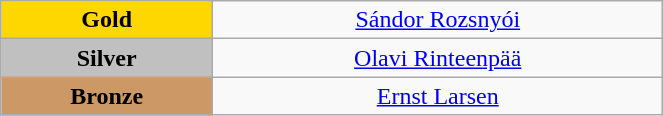<table class="wikitable" style="text-align:center; " width="35%">
<tr>
<td bgcolor="gold"><strong>Gold</strong></td>
<td><a href='#'>Sándor Rozsnyói</a><br>  <small><em></em></small></td>
</tr>
<tr>
<td bgcolor="silver"><strong>Silver</strong></td>
<td><a href='#'>Olavi Rinteenpää</a><br>  <small><em></em></small></td>
</tr>
<tr>
<td bgcolor="CC9966"><strong>Bronze</strong></td>
<td><a href='#'>Ernst Larsen</a><br>  <small><em></em></small></td>
</tr>
</table>
